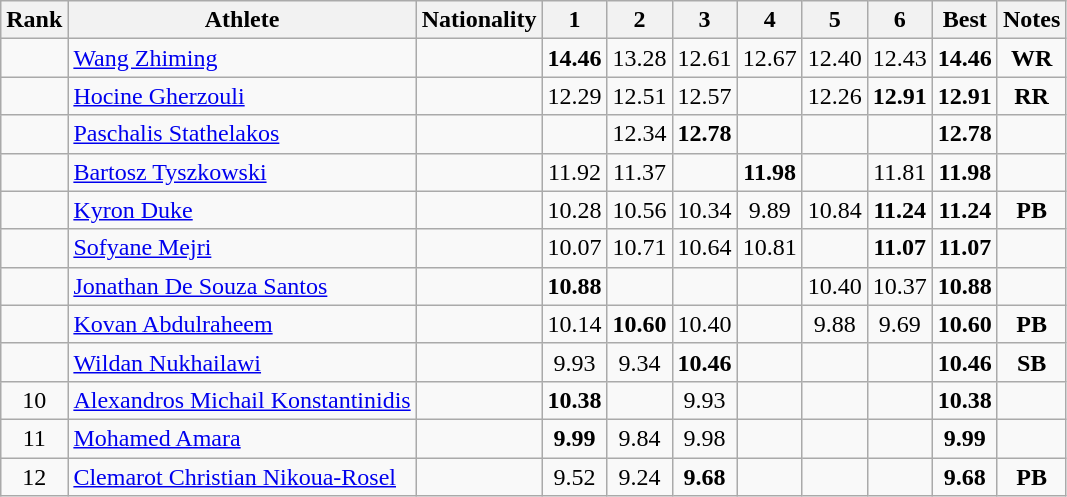<table class="wikitable sortable" style="text-align:center">
<tr>
<th>Rank</th>
<th>Athlete</th>
<th>Nationality</th>
<th width="25">1</th>
<th width="25">2</th>
<th width="25">3</th>
<th width="25">4</th>
<th width="25">5</th>
<th width="25">6</th>
<th>Best</th>
<th>Notes</th>
</tr>
<tr>
<td></td>
<td style="text-align:left;"><a href='#'>Wang Zhiming</a></td>
<td style="text-align:left;"></td>
<td><strong>14.46</strong></td>
<td>13.28</td>
<td>12.61</td>
<td>12.67</td>
<td>12.40</td>
<td>12.43</td>
<td><strong>14.46</strong></td>
<td><strong>WR</strong></td>
</tr>
<tr>
<td></td>
<td style="text-align:left;"><a href='#'>Hocine Gherzouli</a></td>
<td style="text-align:left;"></td>
<td>12.29</td>
<td>12.51</td>
<td>12.57</td>
<td></td>
<td>12.26</td>
<td><strong>12.91</strong></td>
<td><strong>12.91</strong></td>
<td><strong>RR</strong></td>
</tr>
<tr>
<td></td>
<td style="text-align:left;"><a href='#'>Paschalis Stathelakos</a></td>
<td style="text-align:left;"></td>
<td></td>
<td>12.34</td>
<td><strong>12.78</strong></td>
<td></td>
<td></td>
<td></td>
<td><strong>12.78</strong></td>
<td></td>
</tr>
<tr>
<td></td>
<td style="text-align:left;"><a href='#'>Bartosz Tyszkowski</a></td>
<td style="text-align:left;"></td>
<td>11.92</td>
<td>11.37</td>
<td></td>
<td><strong>11.98</strong></td>
<td></td>
<td>11.81</td>
<td><strong>11.98</strong></td>
<td></td>
</tr>
<tr>
<td></td>
<td style="text-align:left;"><a href='#'>Kyron Duke</a></td>
<td style="text-align:left;"></td>
<td>10.28</td>
<td>10.56</td>
<td>10.34</td>
<td>9.89</td>
<td>10.84</td>
<td><strong>11.24</strong></td>
<td><strong>11.24</strong></td>
<td><strong>PB</strong></td>
</tr>
<tr>
<td></td>
<td style="text-align:left;"><a href='#'>Sofyane Mejri</a></td>
<td style="text-align:left;"></td>
<td>10.07</td>
<td>10.71</td>
<td>10.64</td>
<td>10.81</td>
<td></td>
<td><strong>11.07</strong></td>
<td><strong>11.07</strong></td>
<td></td>
</tr>
<tr>
<td></td>
<td style="text-align:left;"><a href='#'>Jonathan De Souza Santos</a></td>
<td style="text-align:left;"></td>
<td><strong>10.88</strong></td>
<td></td>
<td></td>
<td></td>
<td>10.40</td>
<td>10.37</td>
<td><strong>10.88</strong></td>
<td></td>
</tr>
<tr>
<td></td>
<td style="text-align:left;"><a href='#'>Kovan Abdulraheem</a></td>
<td style="text-align:left;"></td>
<td>10.14</td>
<td><strong>10.60</strong></td>
<td>10.40</td>
<td></td>
<td>9.88</td>
<td>9.69</td>
<td><strong>10.60</strong></td>
<td><strong>PB</strong></td>
</tr>
<tr>
<td></td>
<td style="text-align:left;"><a href='#'>Wildan Nukhailawi</a></td>
<td style="text-align:left;"></td>
<td>9.93</td>
<td>9.34</td>
<td><strong>10.46</strong></td>
<td></td>
<td></td>
<td></td>
<td><strong>10.46</strong></td>
<td><strong>SB</strong></td>
</tr>
<tr>
<td>10</td>
<td style="text-align:left;"><a href='#'>Alexandros Michail Konstantinidis</a></td>
<td style="text-align:left;"></td>
<td><strong>10.38</strong></td>
<td></td>
<td>9.93</td>
<td></td>
<td></td>
<td></td>
<td><strong>10.38</strong></td>
<td></td>
</tr>
<tr>
<td>11</td>
<td style="text-align:left;"><a href='#'>Mohamed Amara</a></td>
<td style="text-align:left;"></td>
<td><strong>9.99</strong></td>
<td>9.84</td>
<td>9.98</td>
<td></td>
<td></td>
<td></td>
<td><strong>9.99</strong></td>
<td></td>
</tr>
<tr>
<td>12</td>
<td style="text-align:left;"><a href='#'>Clemarot Christian Nikoua-Rosel</a></td>
<td style="text-align:left;"></td>
<td>9.52</td>
<td>9.24</td>
<td><strong>9.68</strong></td>
<td></td>
<td></td>
<td></td>
<td><strong>9.68</strong></td>
<td><strong>PB</strong></td>
</tr>
</table>
